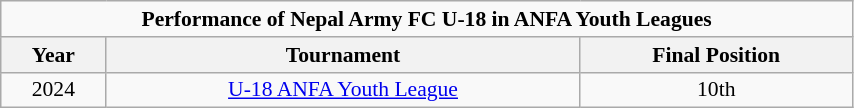<table class="wikitable sortable" style="text-align:center; font-size:90%; width:45%;">
<tr>
<td colspan="3"><strong>Performance of Nepal Army FC U-18 in ANFA Youth Leagues</strong></td>
</tr>
<tr>
<th style="text-align:center; width:"5%";">Year</th>
<th style="text-align:center; width:"20%";">Tournament</th>
<th style="text-align:center; width:"20%";">Final Position</th>
</tr>
<tr>
<td>2024</td>
<td><a href='#'>U-18 ANFA Youth League</a></td>
<td>10th</td>
</tr>
</table>
